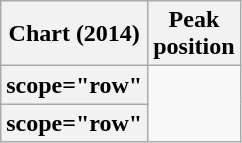<table class="wikitable sortable plainrowheaders" style="text-align:center;">
<tr>
<th scope="col">Chart (2014)</th>
<th scope="col">Peak<br>position</th>
</tr>
<tr>
<th>scope="row" </th>
</tr>
<tr>
<th>scope="row" </th>
</tr>
</table>
